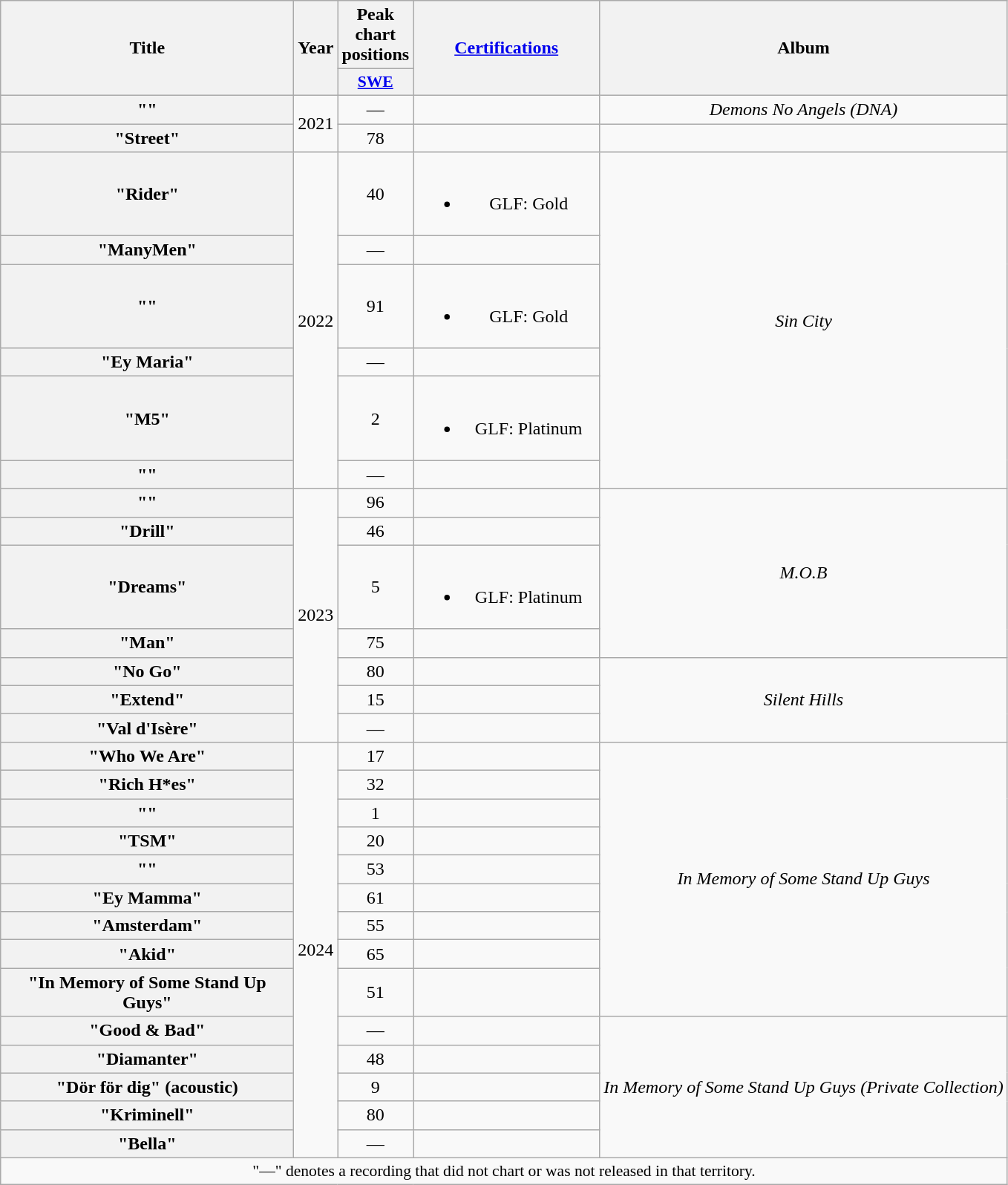<table class="wikitable plainrowheaders" style="text-align:center;">
<tr>
<th scope="col" rowspan="2" style="width:16em;">Title</th>
<th scope="col" rowspan="2">Year</th>
<th scope="col" colspan="1">Peak chart positions</th>
<th scope="col" rowspan="2" style="width:10em;"><a href='#'>Certifications</a></th>
<th scope="col" rowspan="2">Album</th>
</tr>
<tr>
<th scope="col" style="width:3em;font-size:90%;"><a href='#'>SWE</a><br></th>
</tr>
<tr>
<th scope="row">""</th>
<td rowspan="2">2021</td>
<td>—</td>
<td></td>
<td><em>Demons No Angels (DNA)</em></td>
</tr>
<tr>
<th scope="row">"Street"<br></th>
<td>78<br></td>
<td></td>
<td></td>
</tr>
<tr>
<th scope="row">"Rider"</th>
<td rowspan="6">2022</td>
<td>40</td>
<td><br><ul><li>GLF: Gold</li></ul></td>
<td rowspan="6"><em>Sin City</em></td>
</tr>
<tr>
<th scope="row">"ManyMen"</th>
<td>—</td>
<td></td>
</tr>
<tr>
<th scope="row">""</th>
<td>91</td>
<td><br><ul><li>GLF: Gold</li></ul></td>
</tr>
<tr>
<th scope="row">"Ey Maria"</th>
<td>—</td>
<td></td>
</tr>
<tr>
<th scope="row">"M5"<br></th>
<td>2</td>
<td><br><ul><li>GLF: Platinum</li></ul></td>
</tr>
<tr>
<th scope="row">""</th>
<td>—</td>
<td></td>
</tr>
<tr>
<th scope="row">""<br></th>
<td rowspan="7">2023</td>
<td>96</td>
<td></td>
<td rowspan="4"><em>M.O.B</em></td>
</tr>
<tr>
<th scope="row">"Drill"<br></th>
<td>46</td>
<td></td>
</tr>
<tr>
<th scope="row">"Dreams"<br></th>
<td>5</td>
<td><br><ul><li>GLF: Platinum</li></ul></td>
</tr>
<tr>
<th scope="row">"Man"<br></th>
<td>75</td>
<td></td>
</tr>
<tr>
<th scope="row">"No Go"</th>
<td>80</td>
<td></td>
<td rowspan="3"><em>Silent Hills</em></td>
</tr>
<tr>
<th scope="row">"Extend"</th>
<td>15</td>
<td></td>
</tr>
<tr>
<th scope="row">"Val d'Isère"</th>
<td>—</td>
<td></td>
</tr>
<tr>
<th scope="row">"Who We Are"</th>
<td rowspan="14">2024</td>
<td>17</td>
<td></td>
<td rowspan="9"><em>In Memory of Some Stand Up Guys</em></td>
</tr>
<tr>
<th scope="row">"Rich H*es"</th>
<td>32</td>
<td></td>
</tr>
<tr>
<th scope="row">""</th>
<td>1</td>
<td></td>
</tr>
<tr>
<th scope="row">"TSM"</th>
<td>20</td>
<td></td>
</tr>
<tr>
<th scope="row">""</th>
<td>53</td>
<td></td>
</tr>
<tr>
<th scope="row">"Ey Mamma"</th>
<td>61</td>
<td></td>
</tr>
<tr>
<th scope="row">"Amsterdam"</th>
<td>55</td>
<td></td>
</tr>
<tr>
<th scope="row">"Akid"</th>
<td>65</td>
<td></td>
</tr>
<tr>
<th scope="row">"In Memory of Some Stand Up Guys"</th>
<td>51</td>
<td></td>
</tr>
<tr>
<th scope="row">"Good & Bad"</th>
<td>—</td>
<td></td>
<td rowspan="5"><em>In Memory of Some Stand Up Guys (Private Collection)</em></td>
</tr>
<tr>
<th scope="row">"Diamanter"</th>
<td>48</td>
<td></td>
</tr>
<tr>
<th scope="row">"Dör för dig" (acoustic)</th>
<td>9</td>
<td></td>
</tr>
<tr>
<th scope="row">"Kriminell"</th>
<td>80</td>
<td></td>
</tr>
<tr>
<th scope="row">"Bella"</th>
<td>—</td>
<td></td>
</tr>
<tr>
<td colspan="14" style="font-size:90%">"—" denotes a recording that did not chart or was not released in that territory.</td>
</tr>
</table>
